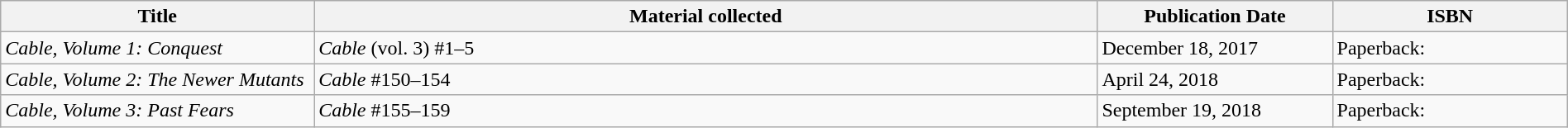<table class="wikitable" style="text-align:left;" width="100%">
<tr>
<th width=20%>Title</th>
<th width=50%>Material collected</th>
<th width=15%>Publication Date</th>
<th width=15%>ISBN</th>
</tr>
<tr>
<td><em>Cable, Volume 1: Conquest</em></td>
<td><em>Cable</em> (vol. 3) #1–5</td>
<td>December 18, 2017</td>
<td>Paperback: </td>
</tr>
<tr>
<td><em>Cable, Volume 2: The Newer Mutants</em></td>
<td><em>Cable</em> #150–154</td>
<td>April 24, 2018</td>
<td>Paperback: </td>
</tr>
<tr>
<td><em>Cable, Volume 3: Past Fears</em></td>
<td><em>Cable</em> #155–159</td>
<td>September 19, 2018</td>
<td>Paperback: </td>
</tr>
</table>
